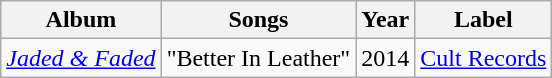<table class="wikitable">
<tr>
<th>Album</th>
<th>Songs</th>
<th>Year</th>
<th>Label</th>
</tr>
<tr>
<td><em><a href='#'>Jaded & Faded</a></em></td>
<td>"Better In Leather"</td>
<td>2014</td>
<td><a href='#'>Cult Records</a></td>
</tr>
</table>
